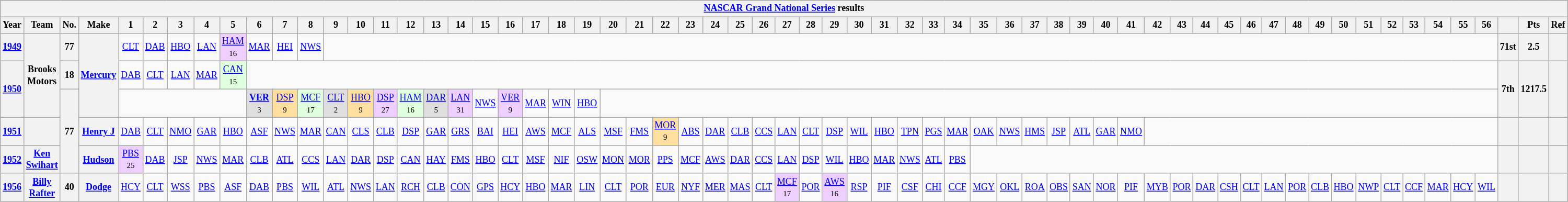<table class="wikitable" style="text-align:center; font-size:75%">
<tr>
<th colspan=69><a href='#'>NASCAR Grand National Series</a> results</th>
</tr>
<tr>
<th>Year</th>
<th>Team</th>
<th>No.</th>
<th>Make</th>
<th>1</th>
<th>2</th>
<th>3</th>
<th>4</th>
<th>5</th>
<th>6</th>
<th>7</th>
<th>8</th>
<th>9</th>
<th>10</th>
<th>11</th>
<th>12</th>
<th>13</th>
<th>14</th>
<th>15</th>
<th>16</th>
<th>17</th>
<th>18</th>
<th>19</th>
<th>20</th>
<th>21</th>
<th>22</th>
<th>23</th>
<th>24</th>
<th>25</th>
<th>26</th>
<th>27</th>
<th>28</th>
<th>29</th>
<th>30</th>
<th>31</th>
<th>32</th>
<th>33</th>
<th>34</th>
<th>35</th>
<th>36</th>
<th>37</th>
<th>38</th>
<th>39</th>
<th>40</th>
<th>41</th>
<th>42</th>
<th>43</th>
<th>44</th>
<th>45</th>
<th>46</th>
<th>47</th>
<th>48</th>
<th>49</th>
<th>50</th>
<th>51</th>
<th>52</th>
<th>53</th>
<th>54</th>
<th>55</th>
<th>56</th>
<th></th>
<th>Pts</th>
<th>Ref</th>
</tr>
<tr>
<th><a href='#'>1949</a></th>
<th rowspan=3>Brooks Motors</th>
<th>77</th>
<th rowspan=3><a href='#'>Mercury</a></th>
<td><a href='#'>CLT</a></td>
<td><a href='#'>DAB</a></td>
<td><a href='#'>HBO</a></td>
<td><a href='#'>LAN</a></td>
<td style="background:#EFCFFF;"><a href='#'>HAM</a><br><small>16</small></td>
<td><a href='#'>MAR</a></td>
<td><a href='#'>HEI</a></td>
<td><a href='#'>NWS</a></td>
<td colspan=48></td>
<th>71st</th>
<th>2.5</th>
<th></th>
</tr>
<tr>
<th rowspan=2><a href='#'>1950</a></th>
<th>18</th>
<td><a href='#'>DAB</a></td>
<td><a href='#'>CLT</a></td>
<td><a href='#'>LAN</a></td>
<td><a href='#'>MAR</a></td>
<td style="background:#DFFFDF;"><a href='#'>CAN</a><br><small>15</small></td>
<td colspan=51></td>
<th rowspan=2>7th</th>
<th rowspan=2>1217.5</th>
<th rowspan=2></th>
</tr>
<tr>
<th rowspan=3>77</th>
<td colspan=5></td>
<td style="background:#DFDFDF;"><strong><a href='#'>VER</a></strong><br><small>3</small></td>
<td style="background:#FFDF9F;"><a href='#'>DSP</a><br><small>9</small></td>
<td style="background:#DFFFDF;"><a href='#'>MCF</a><br><small>17</small></td>
<td style="background:#DFDFDF;"><a href='#'>CLT</a><br><small>2</small></td>
<td style="background:#FFDF9F;"><a href='#'>HBO</a><br><small>9</small></td>
<td style="background:#EFCFFF;"><a href='#'>DSP</a><br><small>27</small></td>
<td style="background:#DFFFDF;"><a href='#'>HAM</a><br><small>16</small></td>
<td style="background:#DFDFDF;"><a href='#'>DAR</a><br><small>5</small></td>
<td style="background:#EFCFFF;"><a href='#'>LAN</a><br><small>31</small></td>
<td><a href='#'>NWS</a></td>
<td style="background:#EFCFFF;"><a href='#'>VER</a><br><small>9</small></td>
<td><a href='#'>MAR</a></td>
<td><a href='#'>WIN</a></td>
<td><a href='#'>HBO</a></td>
<td colspan=37></td>
</tr>
<tr>
<th><a href='#'>1951</a></th>
<th></th>
<th><a href='#'>Henry J</a></th>
<td><a href='#'>DAB</a></td>
<td><a href='#'>CLT</a></td>
<td><a href='#'>NMO</a></td>
<td><a href='#'>GAR</a></td>
<td><a href='#'>HBO</a></td>
<td><a href='#'>ASF</a></td>
<td><a href='#'>NWS</a></td>
<td><a href='#'>MAR</a></td>
<td><a href='#'>CAN</a></td>
<td><a href='#'>CLS</a></td>
<td><a href='#'>CLB</a></td>
<td><a href='#'>DSP</a></td>
<td><a href='#'>GAR</a></td>
<td><a href='#'>GRS</a></td>
<td><a href='#'>BAI</a></td>
<td><a href='#'>HEI</a></td>
<td><a href='#'>AWS</a></td>
<td><a href='#'>MCF</a></td>
<td><a href='#'>ALS</a></td>
<td><a href='#'>MSF</a></td>
<td><a href='#'>FMS</a></td>
<td style="background:#FFDF9F;"><a href='#'>MOR</a><br><small>9</small></td>
<td><a href='#'>ABS</a></td>
<td><a href='#'>DAR</a></td>
<td><a href='#'>CLB</a></td>
<td><a href='#'>CCS</a></td>
<td><a href='#'>LAN</a></td>
<td><a href='#'>CLT</a></td>
<td><a href='#'>DSP</a></td>
<td><a href='#'>WIL</a></td>
<td><a href='#'>HBO</a></td>
<td><a href='#'>TPN</a></td>
<td><a href='#'>PGS</a></td>
<td><a href='#'>MAR</a></td>
<td><a href='#'>OAK</a></td>
<td><a href='#'>NWS</a></td>
<td><a href='#'>HMS</a></td>
<td><a href='#'>JSP</a></td>
<td><a href='#'>ATL</a></td>
<td><a href='#'>GAR</a></td>
<td><a href='#'>NMO</a></td>
<td colspan=15></td>
<th></th>
<th></th>
<th></th>
</tr>
<tr>
<th><a href='#'>1952</a></th>
<th><a href='#'>Ken Swihart</a></th>
<th><a href='#'>Hudson</a></th>
<td style="background:#EFCFFF;"><a href='#'>PBS</a><br><small>25</small></td>
<td><a href='#'>DAB</a></td>
<td><a href='#'>JSP</a></td>
<td><a href='#'>NWS</a></td>
<td><a href='#'>MAR</a></td>
<td><a href='#'>CLB</a></td>
<td><a href='#'>ATL</a></td>
<td><a href='#'>CCS</a></td>
<td><a href='#'>LAN</a></td>
<td><a href='#'>DAR</a></td>
<td><a href='#'>DSP</a></td>
<td><a href='#'>CAN</a></td>
<td><a href='#'>HAY</a></td>
<td><a href='#'>FMS</a></td>
<td><a href='#'>HBO</a></td>
<td><a href='#'>CLT</a></td>
<td><a href='#'>MSF</a></td>
<td><a href='#'>NIF</a></td>
<td><a href='#'>OSW</a></td>
<td><a href='#'>MON</a></td>
<td><a href='#'>MOR</a></td>
<td><a href='#'>PPS</a></td>
<td><a href='#'>MCF</a></td>
<td><a href='#'>AWS</a></td>
<td><a href='#'>DAR</a></td>
<td><a href='#'>CCS</a></td>
<td><a href='#'>LAN</a></td>
<td><a href='#'>DSP</a></td>
<td><a href='#'>WIL</a></td>
<td><a href='#'>HBO</a></td>
<td><a href='#'>MAR</a></td>
<td><a href='#'>NWS</a></td>
<td><a href='#'>ATL</a></td>
<td><a href='#'>PBS</a></td>
<td colspan=22></td>
<th></th>
<th></th>
<th></th>
</tr>
<tr>
<th><a href='#'>1956</a></th>
<th><a href='#'>Billy Rafter</a></th>
<th>40</th>
<th><a href='#'>Dodge</a></th>
<td><a href='#'>HCY</a></td>
<td><a href='#'>CLT</a></td>
<td><a href='#'>WSS</a></td>
<td><a href='#'>PBS</a></td>
<td><a href='#'>ASF</a></td>
<td><a href='#'>DAB</a></td>
<td><a href='#'>PBS</a></td>
<td><a href='#'>WIL</a></td>
<td><a href='#'>ATL</a></td>
<td><a href='#'>NWS</a></td>
<td><a href='#'>LAN</a></td>
<td><a href='#'>RCH</a></td>
<td><a href='#'>CLB</a></td>
<td><a href='#'>CON</a></td>
<td><a href='#'>GPS</a></td>
<td><a href='#'>HCY</a></td>
<td><a href='#'>HBO</a></td>
<td><a href='#'>MAR</a></td>
<td><a href='#'>LIN</a></td>
<td><a href='#'>CLT</a></td>
<td><a href='#'>POR</a></td>
<td><a href='#'>EUR</a></td>
<td><a href='#'>NYF</a></td>
<td><a href='#'>MER</a></td>
<td><a href='#'>MAS</a></td>
<td><a href='#'>CLT</a></td>
<td style="background:#EFCFFF;"><a href='#'>MCF</a><br><small>17</small></td>
<td><a href='#'>POR</a></td>
<td style="background:#EFCFFF;"><a href='#'>AWS</a><br><small>16</small></td>
<td><a href='#'>RSP</a></td>
<td><a href='#'>PIF</a></td>
<td><a href='#'>CSF</a></td>
<td><a href='#'>CHI</a></td>
<td><a href='#'>CCF</a></td>
<td><a href='#'>MGY</a></td>
<td><a href='#'>OKL</a></td>
<td><a href='#'>ROA</a></td>
<td><a href='#'>OBS</a></td>
<td><a href='#'>SAN</a></td>
<td><a href='#'>NOR</a></td>
<td><a href='#'>PIF</a></td>
<td><a href='#'>MYB</a></td>
<td><a href='#'>POR</a></td>
<td><a href='#'>DAR</a></td>
<td><a href='#'>CSH</a></td>
<td><a href='#'>CLT</a></td>
<td><a href='#'>LAN</a></td>
<td><a href='#'>POR</a></td>
<td><a href='#'>CLB</a></td>
<td><a href='#'>HBO</a></td>
<td><a href='#'>NWP</a></td>
<td><a href='#'>CLT</a></td>
<td><a href='#'>CCF</a></td>
<td><a href='#'>MAR</a></td>
<td><a href='#'>HCY</a></td>
<td><a href='#'>WIL</a></td>
<th></th>
<th></th>
<th></th>
</tr>
</table>
